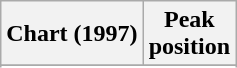<table class="wikitable sortable">
<tr>
<th align="left">Chart (1997)</th>
<th align="center">Peak<br>position</th>
</tr>
<tr>
</tr>
<tr>
</tr>
</table>
